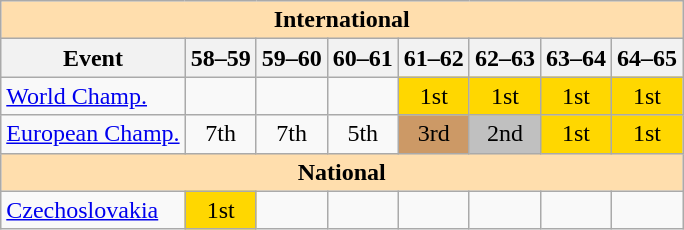<table class="wikitable" style="text-align:center">
<tr>
<th style="background-color: #ffdead; " colspan=8 align=center>International</th>
</tr>
<tr>
<th>Event</th>
<th>58–59</th>
<th>59–60</th>
<th>60–61</th>
<th>61–62</th>
<th>62–63</th>
<th>63–64</th>
<th>64–65</th>
</tr>
<tr>
<td align=left><a href='#'>World Champ.</a></td>
<td></td>
<td></td>
<td></td>
<td bgcolor=gold>1st</td>
<td bgcolor=gold>1st</td>
<td bgcolor=gold>1st</td>
<td bgcolor=gold>1st</td>
</tr>
<tr>
<td align=left><a href='#'>European Champ.</a></td>
<td>7th</td>
<td>7th</td>
<td>5th</td>
<td bgcolor=cc9966>3rd</td>
<td bgcolor=silver>2nd</td>
<td bgcolor=gold>1st</td>
<td bgcolor=gold>1st</td>
</tr>
<tr>
<th style="background-color: #ffdead; " colspan=8 align=center>National</th>
</tr>
<tr>
<td align=left><a href='#'>Czechoslovakia</a></td>
<td bgcolor=gold>1st</td>
<td></td>
<td></td>
<td></td>
<td></td>
<td></td>
<td></td>
</tr>
</table>
